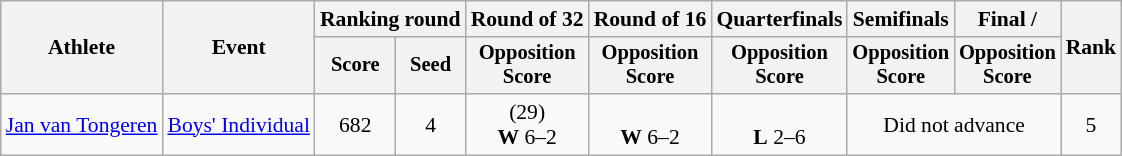<table class="wikitable" style="font-size:90%;">
<tr>
<th rowspan="2">Athlete</th>
<th rowspan="2">Event</th>
<th colspan="2">Ranking round</th>
<th>Round of 32</th>
<th>Round of 16</th>
<th>Quarterfinals</th>
<th>Semifinals</th>
<th>Final / </th>
<th rowspan=2>Rank</th>
</tr>
<tr style="font-size:95%">
<th>Score</th>
<th>Seed</th>
<th>Opposition<br>Score</th>
<th>Opposition<br>Score</th>
<th>Opposition<br>Score</th>
<th>Opposition<br>Score</th>
<th>Opposition<br>Score</th>
</tr>
<tr align=center>
<td align=left><a href='#'>Jan van Tongeren</a></td>
<td><a href='#'>Boys' Individual</a></td>
<td>682</td>
<td>4</td>
<td> (29)<br><strong>W</strong> 6–2</td>
<td><br><strong>W</strong> 6–2</td>
<td><br><strong>L</strong> 2–6</td>
<td colspan=2>Did not advance</td>
<td>5</td>
</tr>
</table>
